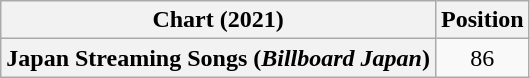<table class="wikitable plainrowheaders" style="text-align:center">
<tr>
<th scope="col">Chart (2021)</th>
<th scope="col">Position</th>
</tr>
<tr>
<th scope="row">Japan Streaming Songs (<em>Billboard Japan</em>)</th>
<td>86</td>
</tr>
</table>
